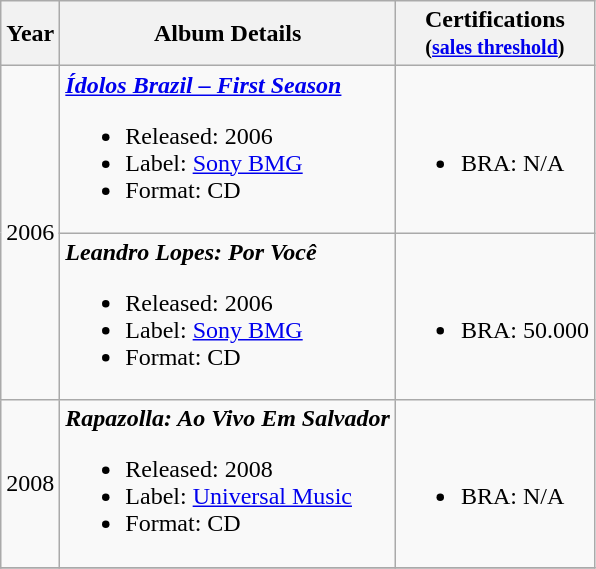<table class="wikitable" style="text-align:center;">
<tr>
<th>Year</th>
<th>Album Details</th>
<th>Certifications<br><small>(<a href='#'>sales threshold</a>)</small></th>
</tr>
<tr>
<td rowspan=2>2006</td>
<td align="left"><strong><em><a href='#'>Ídolos Brazil – First Season</a></em></strong><br><ul><li>Released: 2006</li><li>Label: <a href='#'>Sony BMG</a></li><li>Format: CD</li></ul></td>
<td align="left"><br><ul><li>BRA: N/A</li></ul></td>
</tr>
<tr>
<td align="left"><strong><em>Leandro Lopes: Por Você</em></strong><br><ul><li>Released: 2006</li><li>Label: <a href='#'>Sony BMG</a></li><li>Format: CD</li></ul></td>
<td align="left"><br><ul><li>BRA: 50.000</li></ul></td>
</tr>
<tr>
<td>2008</td>
<td align="left"><strong><em>Rapazolla: Ao Vivo Em Salvador</em></strong><br><ul><li>Released: 2008</li><li>Label: <a href='#'>Universal Music</a></li><li>Format: CD</li></ul></td>
<td align="left"><br><ul><li>BRA: N/A</li></ul></td>
</tr>
<tr>
</tr>
</table>
